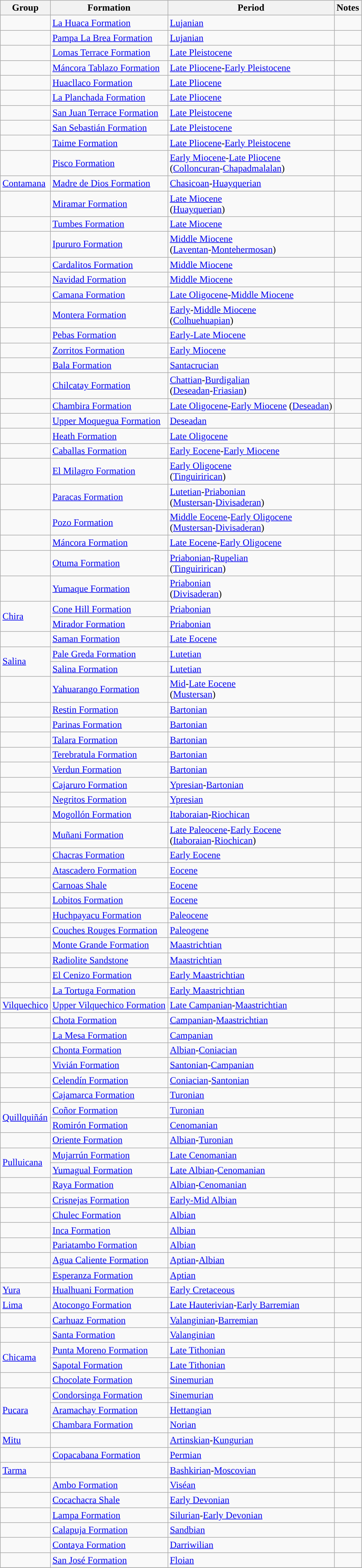<table class="wikitable sortable">
<tr>
<th>Group</th>
<th>Formation</th>
<th>Period</th>
<th class="unsortable">Notes</th>
</tr>
<tr>
<td></td>
<td><a href='#'>La Huaca Formation</a></td>
<td style="background-color: "><a href='#'>Lujanian</a></td>
<td align=center></td>
</tr>
<tr>
<td></td>
<td><a href='#'>Pampa La Brea Formation</a></td>
<td style="background-color: "><a href='#'>Lujanian</a></td>
<td align=center></td>
</tr>
<tr>
<td></td>
<td><a href='#'>Lomas Terrace Formation</a></td>
<td style="background-color: "><a href='#'>Late Pleistocene</a></td>
<td align=center></td>
</tr>
<tr>
<td></td>
<td><a href='#'>Máncora Tablazo Formation</a></td>
<td style="background-color: "><a href='#'>Late Pliocene</a>-<a href='#'>Early Pleistocene</a></td>
<td align=center></td>
</tr>
<tr>
<td></td>
<td><a href='#'>Huacllaco Formation</a></td>
<td style="background-color: "><a href='#'>Late Pliocene</a></td>
<td align=center></td>
</tr>
<tr>
<td></td>
<td><a href='#'>La Planchada Formation</a></td>
<td style="background-color: "><a href='#'>Late Pliocene</a></td>
<td align=center></td>
</tr>
<tr>
<td></td>
<td><a href='#'>San Juan Terrace Formation</a></td>
<td style="background-color: "><a href='#'>Late Pleistocene</a></td>
<td align=center></td>
</tr>
<tr>
<td></td>
<td><a href='#'>San Sebastián Formation</a></td>
<td style="background-color: "><a href='#'>Late Pleistocene</a></td>
<td align=center></td>
</tr>
<tr>
<td></td>
<td><a href='#'>Taime Formation</a></td>
<td style="background-color: "><a href='#'>Late Pliocene</a>-<a href='#'>Early Pleistocene</a></td>
<td align=center></td>
</tr>
<tr>
<td></td>
<td><a href='#'>Pisco Formation</a></td>
<td style="background-color: "><a href='#'>Early Miocene</a>-<a href='#'>Late Pliocene</a><br>(<a href='#'>Colloncuran</a>-<a href='#'>Chapadmalalan</a>)</td>
<td align=center></td>
</tr>
<tr>
<td><a href='#'>Contamana</a></td>
<td><a href='#'>Madre de Dios Formation</a></td>
<td style="background-color: "><a href='#'>Chasicoan</a>-<a href='#'>Huayquerian</a></td>
<td align=center></td>
</tr>
<tr>
<td></td>
<td><a href='#'>Miramar Formation</a></td>
<td style="background-color: "><a href='#'>Late Miocene</a><br>(<a href='#'>Huayquerian</a>)</td>
<td align=center></td>
</tr>
<tr>
<td></td>
<td><a href='#'>Tumbes Formation</a></td>
<td style="background-color: "><a href='#'>Late Miocene</a></td>
<td align=center></td>
</tr>
<tr>
<td></td>
<td><a href='#'>Ipururo Formation</a></td>
<td style="background-color: "><a href='#'>Middle Miocene</a><br>(<a href='#'>Laventan</a>-<a href='#'>Montehermosan</a>)</td>
<td align=center></td>
</tr>
<tr>
<td></td>
<td><a href='#'>Cardalitos Formation</a></td>
<td style="background-color: "><a href='#'>Middle Miocene</a></td>
<td align=center></td>
</tr>
<tr>
<td></td>
<td><a href='#'>Navidad Formation</a></td>
<td style="background-color: "><a href='#'>Middle Miocene</a></td>
<td align=center></td>
</tr>
<tr>
<td></td>
<td><a href='#'>Camana Formation</a></td>
<td style="background-color: "><a href='#'>Late Oligocene</a>-<a href='#'>Middle Miocene</a></td>
<td align=center></td>
</tr>
<tr>
<td></td>
<td><a href='#'>Montera Formation</a></td>
<td style="background-color: "><a href='#'>Early</a>-<a href='#'>Middle Miocene</a><br>(<a href='#'>Colhuehuapian</a>)</td>
<td align=center></td>
</tr>
<tr>
<td></td>
<td><a href='#'>Pebas Formation</a></td>
<td style="background-color: "><a href='#'>Early-Late Miocene</a></td>
<td align=center></td>
</tr>
<tr>
<td></td>
<td><a href='#'>Zorritos Formation</a></td>
<td style="background-color: "><a href='#'>Early Miocene</a></td>
<td align=center></td>
</tr>
<tr>
<td></td>
<td><a href='#'>Bala Formation</a></td>
<td style="background-color: "><a href='#'>Santacrucian</a></td>
<td align=center></td>
</tr>
<tr>
<td></td>
<td><a href='#'>Chilcatay Formation</a></td>
<td style="background-color: "><a href='#'>Chattian</a>-<a href='#'>Burdigalian</a><br>(<a href='#'>Deseadan</a>-<a href='#'>Friasian</a>)</td>
<td align=center></td>
</tr>
<tr>
<td></td>
<td><a href='#'>Chambira Formation</a></td>
<td style="background-color: "><a href='#'>Late Oligocene</a>-<a href='#'>Early Miocene</a> (<a href='#'>Deseadan</a>)</td>
<td align=center></td>
</tr>
<tr>
<td></td>
<td><a href='#'>Upper Moquegua Formation</a></td>
<td style="background-color: "><a href='#'>Deseadan</a></td>
<td align=center></td>
</tr>
<tr>
<td></td>
<td><a href='#'>Heath Formation</a></td>
<td style="background-color: "><a href='#'>Late Oligocene</a></td>
<td align=center></td>
</tr>
<tr>
<td></td>
<td><a href='#'>Caballas Formation</a></td>
<td style="background-color: "><a href='#'>Early Eocene</a>-<a href='#'>Early Miocene</a></td>
<td align=center></td>
</tr>
<tr>
<td></td>
<td><a href='#'>El Milagro Formation</a></td>
<td style="background-color: "><a href='#'>Early Oligocene</a><br>(<a href='#'>Tinguirirican</a>)</td>
<td align=center></td>
</tr>
<tr>
<td></td>
<td><a href='#'>Paracas Formation</a></td>
<td style="background-color: "><a href='#'>Lutetian</a>-<a href='#'>Priabonian</a><br>(<a href='#'>Mustersan</a>-<a href='#'>Divisaderan</a>)</td>
<td align=center></td>
</tr>
<tr>
<td></td>
<td><a href='#'>Pozo Formation</a></td>
<td style="background-color: "><a href='#'>Middle Eocene</a>-<a href='#'>Early Oligocene</a><br>(<a href='#'>Mustersan</a>-<a href='#'>Divisaderan</a>)</td>
<td align=center></td>
</tr>
<tr>
<td></td>
<td><a href='#'>Máncora Formation</a></td>
<td style="background-color: "><a href='#'>Late Eocene</a>-<a href='#'>Early Oligocene</a></td>
<td align=center></td>
</tr>
<tr>
<td></td>
<td><a href='#'>Otuma Formation</a></td>
<td style="background-color: "><a href='#'>Priabonian</a>-<a href='#'>Rupelian</a><br>(<a href='#'>Tinguirirican</a>)</td>
<td align=center></td>
</tr>
<tr>
<td></td>
<td><a href='#'>Yumaque Formation</a></td>
<td style="background-color: "><a href='#'>Priabonian</a><br>(<a href='#'>Divisaderan</a>)</td>
<td align=center></td>
</tr>
<tr>
<td rowspan=2><a href='#'>Chira</a></td>
<td><a href='#'>Cone Hill Formation</a></td>
<td style="background-color: "><a href='#'>Priabonian</a></td>
<td align=center></td>
</tr>
<tr>
<td><a href='#'>Mirador Formation</a></td>
<td style="background-color: "><a href='#'>Priabonian</a></td>
<td align=center></td>
</tr>
<tr>
<td></td>
<td><a href='#'>Saman Formation</a></td>
<td style="background-color: "><a href='#'>Late Eocene</a></td>
<td align=center></td>
</tr>
<tr>
<td rowspan=2><a href='#'>Salina</a></td>
<td><a href='#'>Pale Greda Formation</a></td>
<td style="background-color: "><a href='#'>Lutetian</a></td>
<td align=center></td>
</tr>
<tr>
<td><a href='#'>Salina Formation</a></td>
<td style="background-color: "><a href='#'>Lutetian</a></td>
<td align=center></td>
</tr>
<tr>
<td></td>
<td><a href='#'>Yahuarango Formation</a></td>
<td style="background-color: "><a href='#'>Mid</a>-<a href='#'>Late Eocene</a><br>(<a href='#'>Mustersan</a>)</td>
<td align=center></td>
</tr>
<tr>
<td></td>
<td><a href='#'>Restin Formation</a></td>
<td style="background-color: "><a href='#'>Bartonian</a></td>
<td align=center></td>
</tr>
<tr>
<td></td>
<td><a href='#'>Parinas Formation</a></td>
<td style="background-color: "><a href='#'>Bartonian</a></td>
<td align=center></td>
</tr>
<tr>
<td></td>
<td><a href='#'>Talara Formation</a></td>
<td style="background-color: "><a href='#'>Bartonian</a></td>
<td align=center></td>
</tr>
<tr>
<td></td>
<td><a href='#'>Terebratula Formation</a></td>
<td style="background-color: "><a href='#'>Bartonian</a></td>
<td align=center></td>
</tr>
<tr>
<td></td>
<td><a href='#'>Verdun Formation</a></td>
<td style="background-color: "><a href='#'>Bartonian</a></td>
<td align=center></td>
</tr>
<tr>
<td></td>
<td><a href='#'>Cajaruro Formation</a></td>
<td style="background-color: "><a href='#'>Ypresian</a>-<a href='#'>Bartonian</a></td>
<td align=center></td>
</tr>
<tr>
<td></td>
<td><a href='#'>Negritos Formation</a></td>
<td style="background-color: "><a href='#'>Ypresian</a></td>
<td align=center></td>
</tr>
<tr>
<td></td>
<td><a href='#'>Mogollón Formation</a></td>
<td style="background-color: "><a href='#'>Itaboraian</a>-<a href='#'>Riochican</a></td>
<td align=center></td>
</tr>
<tr>
<td></td>
<td><a href='#'>Muñani Formation</a></td>
<td style="background-color: "><a href='#'>Late Paleocene</a>-<a href='#'>Early Eocene</a><br>(<a href='#'>Itaboraian</a>-<a href='#'>Riochican</a>)</td>
<td align=center></td>
</tr>
<tr>
<td></td>
<td><a href='#'>Chacras Formation</a></td>
<td style="background-color: "><a href='#'>Early Eocene</a></td>
<td align=center></td>
</tr>
<tr>
<td></td>
<td><a href='#'>Atascadero Formation</a></td>
<td style="background-color: "><a href='#'>Eocene</a></td>
<td align=center></td>
</tr>
<tr>
<td></td>
<td><a href='#'>Carnoas Shale</a></td>
<td style="background-color: "><a href='#'>Eocene</a></td>
<td align=center></td>
</tr>
<tr>
<td></td>
<td><a href='#'>Lobitos Formation</a></td>
<td style="background-color: "><a href='#'>Eocene</a></td>
<td align=center></td>
</tr>
<tr>
<td></td>
<td><a href='#'>Huchpayacu Formation</a></td>
<td style="background-color: "><a href='#'>Paleocene</a></td>
<td align=center></td>
</tr>
<tr>
<td></td>
<td><a href='#'>Couches Rouges Formation</a></td>
<td style="background-color: "><a href='#'>Paleogene</a></td>
<td align=center></td>
</tr>
<tr>
<td></td>
<td><a href='#'>Monte Grande Formation</a></td>
<td style="background-color: "><a href='#'>Maastrichtian</a></td>
<td align=center></td>
</tr>
<tr>
<td></td>
<td><a href='#'>Radiolite Sandstone</a></td>
<td style="background-color: "><a href='#'>Maastrichtian</a></td>
<td align=center></td>
</tr>
<tr>
<td></td>
<td><a href='#'>El Cenizo Formation</a></td>
<td style="background-color: "><a href='#'>Early Maastrichtian</a></td>
<td align=center></td>
</tr>
<tr>
<td></td>
<td><a href='#'>La Tortuga Formation</a></td>
<td style="background-color: "><a href='#'>Early Maastrichtian</a></td>
<td align=center></td>
</tr>
<tr>
<td><a href='#'>Vilquechico</a></td>
<td><a href='#'>Upper Vilquechico Formation</a></td>
<td style="background-color: "><a href='#'>Late Campanian</a>-<a href='#'>Maastrichtian</a></td>
<td align=center></td>
</tr>
<tr>
<td></td>
<td><a href='#'>Chota Formation</a></td>
<td style="background-color: "><a href='#'>Campanian</a>-<a href='#'>Maastrichtian</a></td>
<td align=center></td>
</tr>
<tr>
<td></td>
<td><a href='#'>La Mesa Formation</a></td>
<td style="background-color: "><a href='#'>Campanian</a></td>
<td align=center></td>
</tr>
<tr>
<td></td>
<td><a href='#'>Chonta Formation</a></td>
<td style="background-color: "><a href='#'>Albian</a>-<a href='#'>Coniacian</a></td>
<td align=center></td>
</tr>
<tr>
<td></td>
<td><a href='#'>Vivián Formation</a></td>
<td style="background-color: "><a href='#'>Santonian</a>-<a href='#'>Campanian</a></td>
<td align=center></td>
</tr>
<tr>
<td></td>
<td><a href='#'>Celendín Formation</a></td>
<td style="background-color: "><a href='#'>Coniacian</a>-<a href='#'>Santonian</a></td>
<td align=center></td>
</tr>
<tr>
<td></td>
<td><a href='#'>Cajamarca Formation</a></td>
<td style="background-color: "><a href='#'>Turonian</a></td>
<td align=center></td>
</tr>
<tr>
<td rowspan=2><a href='#'>Quillquiñán</a></td>
<td><a href='#'>Coñor Formation</a></td>
<td style="background-color: "><a href='#'>Turonian</a></td>
<td align=center></td>
</tr>
<tr>
<td><a href='#'>Romirón Formation</a></td>
<td style="background-color: "><a href='#'>Cenomanian</a></td>
<td align=center></td>
</tr>
<tr>
<td></td>
<td><a href='#'>Oriente Formation</a></td>
<td style="background-color: "><a href='#'>Albian</a>-<a href='#'>Turonian</a></td>
<td align=center></td>
</tr>
<tr>
<td rowspan=2><a href='#'>Pulluicana</a></td>
<td><a href='#'>Mujarrún Formation</a></td>
<td style="background-color: "><a href='#'>Late Cenomanian</a></td>
<td align=center></td>
</tr>
<tr>
<td><a href='#'>Yumagual Formation</a></td>
<td style="background-color: "><a href='#'>Late Albian</a>-<a href='#'>Cenomanian</a></td>
<td align=center></td>
</tr>
<tr>
<td></td>
<td><a href='#'>Raya Formation</a></td>
<td style="background-color: "><a href='#'>Albian</a>-<a href='#'>Cenomanian</a></td>
<td align=center></td>
</tr>
<tr>
<td></td>
<td><a href='#'>Crisnejas Formation</a></td>
<td style="background-color: "><a href='#'>Early-Mid Albian</a></td>
<td align=center></td>
</tr>
<tr>
<td></td>
<td><a href='#'>Chulec Formation</a></td>
<td style="background-color: "><a href='#'>Albian</a></td>
<td align=center></td>
</tr>
<tr>
<td></td>
<td><a href='#'>Inca Formation</a></td>
<td style="background-color: "><a href='#'>Albian</a></td>
<td align=center></td>
</tr>
<tr>
<td></td>
<td><a href='#'>Pariatambo Formation</a></td>
<td style="background-color: "><a href='#'>Albian</a></td>
<td align=center></td>
</tr>
<tr>
<td></td>
<td><a href='#'>Agua Caliente Formation</a></td>
<td style="background-color: "><a href='#'>Aptian</a>-<a href='#'>Albian</a></td>
<td align=center></td>
</tr>
<tr>
<td></td>
<td><a href='#'>Esperanza Formation</a></td>
<td style="background-color: "><a href='#'>Aptian</a></td>
<td align=center></td>
</tr>
<tr>
<td><a href='#'>Yura</a></td>
<td><a href='#'>Hualhuani Formation</a></td>
<td style="background-color: "><a href='#'>Early Cretaceous</a></td>
<td align=center></td>
</tr>
<tr>
<td><a href='#'>Lima</a></td>
<td><a href='#'>Atocongo Formation</a></td>
<td style="background-color: "><a href='#'>Late Hauterivian</a>-<a href='#'>Early Barremian</a></td>
<td align=center></td>
</tr>
<tr>
<td></td>
<td><a href='#'>Carhuaz Formation</a></td>
<td style="background-color: "><a href='#'>Valanginian</a>-<a href='#'>Barremian</a></td>
<td align=center></td>
</tr>
<tr>
<td></td>
<td><a href='#'>Santa Formation</a></td>
<td style="background-color: "><a href='#'>Valanginian</a></td>
<td align=center></td>
</tr>
<tr>
<td rowspan=2><a href='#'>Chicama</a></td>
<td><a href='#'>Punta Moreno Formation</a></td>
<td style="background-color: "><a href='#'>Late Tithonian</a></td>
<td align=center></td>
</tr>
<tr>
<td><a href='#'>Sapotal Formation</a></td>
<td style="background-color: "><a href='#'>Late Tithonian</a></td>
<td align=center></td>
</tr>
<tr>
<td></td>
<td><a href='#'>Chocolate Formation</a></td>
<td style="background-color: "><a href='#'>Sinemurian</a></td>
<td align=center></td>
</tr>
<tr>
<td rowspan=3><a href='#'>Pucara</a></td>
<td><a href='#'>Condorsinga Formation</a></td>
<td style="background-color: "><a href='#'>Sinemurian</a></td>
<td align=center></td>
</tr>
<tr>
<td><a href='#'>Aramachay Formation</a></td>
<td style="background-color: "><a href='#'>Hettangian</a></td>
<td align=center></td>
</tr>
<tr>
<td><a href='#'>Chambara Formation</a></td>
<td style="background-color: "><a href='#'>Norian</a></td>
<td align=center></td>
</tr>
<tr>
<td><a href='#'>Mitu</a></td>
<td></td>
<td style="background-color: "><a href='#'>Artinskian</a>-<a href='#'>Kungurian</a></td>
<td align=center></td>
</tr>
<tr>
<td></td>
<td><a href='#'>Copacabana Formation</a></td>
<td style="background-color: "><a href='#'>Permian</a></td>
<td align=center></td>
</tr>
<tr>
<td><a href='#'>Tarma</a></td>
<td></td>
<td style="background-color: "><a href='#'>Bashkirian</a>-<a href='#'>Moscovian</a></td>
<td align=center></td>
</tr>
<tr>
<td></td>
<td><a href='#'>Ambo Formation</a></td>
<td style="background-color: "><a href='#'>Viséan</a></td>
<td align=center></td>
</tr>
<tr>
<td></td>
<td><a href='#'>Cocachacra Shale</a></td>
<td style="background-color: "><a href='#'>Early Devonian</a></td>
<td align=center></td>
</tr>
<tr>
<td></td>
<td><a href='#'>Lampa Formation</a></td>
<td style="background-color: "><a href='#'>Silurian</a>-<a href='#'>Early Devonian</a></td>
<td align=center></td>
</tr>
<tr>
<td></td>
<td><a href='#'>Calapuja Formation</a></td>
<td style="background-color: "><a href='#'>Sandbian</a></td>
<td align=center></td>
</tr>
<tr>
<td></td>
<td><a href='#'>Contaya Formation</a></td>
<td style="background-color: "><a href='#'>Darriwilian</a></td>
<td align=center></td>
</tr>
<tr>
<td></td>
<td><a href='#'>San José Formation</a></td>
<td style="background-color: "><a href='#'>Floian</a></td>
<td align=center></td>
</tr>
<tr>
</tr>
</table>
